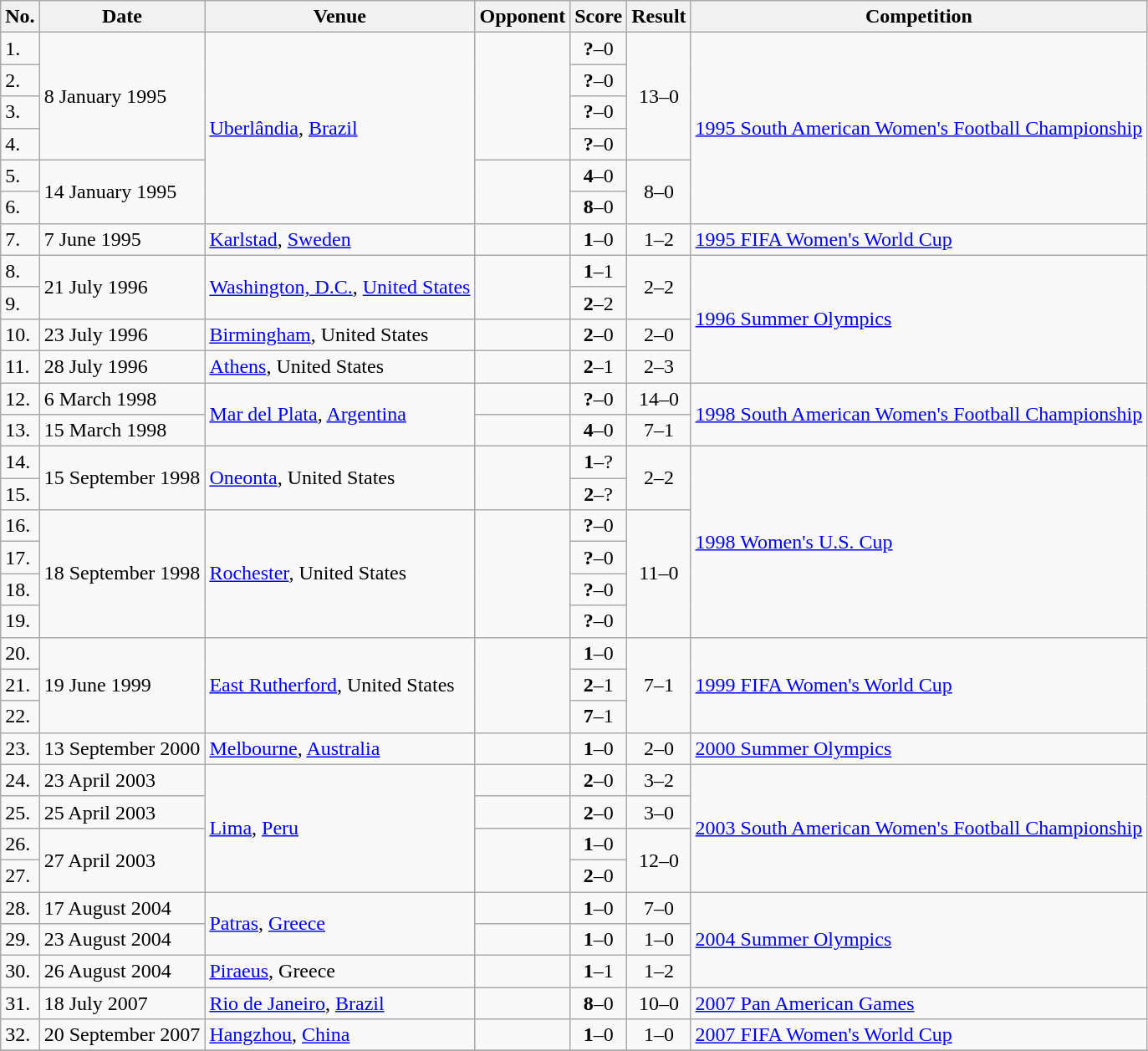<table class="wikitable">
<tr>
<th>No.</th>
<th>Date</th>
<th>Venue</th>
<th>Opponent</th>
<th>Score</th>
<th>Result</th>
<th>Competition</th>
</tr>
<tr>
<td>1.</td>
<td rowspan=4>8 January 1995</td>
<td rowspan=6><a href='#'>Uberlândia</a>, <a href='#'>Brazil</a></td>
<td rowspan=4></td>
<td align=center><strong>?</strong>–0</td>
<td rowspan=4 align=center>13–0</td>
<td rowspan=6><a href='#'>1995 South American Women's Football Championship</a></td>
</tr>
<tr>
<td>2.</td>
<td align=center><strong>?</strong>–0</td>
</tr>
<tr>
<td>3.</td>
<td align=center><strong>?</strong>–0</td>
</tr>
<tr>
<td>4.</td>
<td align=center><strong>?</strong>–0</td>
</tr>
<tr>
<td>5.</td>
<td rowspan=2>14 January 1995</td>
<td rowspan=2></td>
<td align=center><strong>4</strong>–0</td>
<td rowspan=2 align=center>8–0</td>
</tr>
<tr>
<td>6.</td>
<td align=center><strong>8</strong>–0</td>
</tr>
<tr>
<td>7.</td>
<td>7 June 1995</td>
<td><a href='#'>Karlstad</a>, <a href='#'>Sweden</a></td>
<td></td>
<td align=center><strong>1</strong>–0</td>
<td align=center>1–2</td>
<td><a href='#'>1995 FIFA Women's World Cup</a></td>
</tr>
<tr>
<td>8.</td>
<td rowspan=2>21 July 1996</td>
<td rowspan=2><a href='#'>Washington, D.C.</a>, <a href='#'>United States</a></td>
<td rowspan=2></td>
<td align=center><strong>1</strong>–1</td>
<td rowspan=2 align=center>2–2</td>
<td rowspan=4><a href='#'>1996 Summer Olympics</a></td>
</tr>
<tr>
<td>9.</td>
<td align=center><strong>2</strong>–2</td>
</tr>
<tr>
<td>10.</td>
<td>23 July 1996</td>
<td><a href='#'>Birmingham</a>, United States</td>
<td></td>
<td align=center><strong>2</strong>–0</td>
<td align=center>2–0</td>
</tr>
<tr>
<td>11.</td>
<td>28 July 1996</td>
<td><a href='#'>Athens</a>, United States</td>
<td></td>
<td align=center><strong>2</strong>–1</td>
<td align=center>2–3</td>
</tr>
<tr>
<td>12.</td>
<td>6 March 1998</td>
<td rowspan=2><a href='#'>Mar del Plata</a>, <a href='#'>Argentina</a></td>
<td></td>
<td align=center><strong>?</strong>–0</td>
<td align=center>14–0</td>
<td rowspan=2><a href='#'>1998 South American Women's Football Championship</a></td>
</tr>
<tr>
<td>13.</td>
<td>15 March 1998</td>
<td></td>
<td align=center><strong>4</strong>–0</td>
<td align=center>7–1</td>
</tr>
<tr>
<td>14.</td>
<td rowspan=2>15 September 1998</td>
<td rowspan=2><a href='#'>Oneonta</a>, United States</td>
<td rowspan=2></td>
<td align=center><strong>1</strong>–?</td>
<td rowspan=2 align=center>2–2</td>
<td rowspan=6><a href='#'>1998 Women's U.S. Cup</a></td>
</tr>
<tr>
<td>15.</td>
<td align=center><strong>2</strong>–?</td>
</tr>
<tr>
<td>16.</td>
<td rowspan=4>18 September 1998</td>
<td rowspan=4><a href='#'>Rochester</a>, United States</td>
<td rowspan=4></td>
<td align=center><strong>?</strong>–0</td>
<td rowspan=4 align=center>11–0</td>
</tr>
<tr>
<td>17.</td>
<td align=center><strong>?</strong>–0</td>
</tr>
<tr>
<td>18.</td>
<td align=center><strong>?</strong>–0</td>
</tr>
<tr>
<td>19.</td>
<td align=center><strong>?</strong>–0</td>
</tr>
<tr>
<td>20.</td>
<td rowspan=3>19 June 1999</td>
<td rowspan=3><a href='#'>East Rutherford</a>, United States</td>
<td rowspan=3></td>
<td align=center><strong>1</strong>–0</td>
<td rowspan=3 align=center>7–1</td>
<td rowspan=3><a href='#'>1999 FIFA Women's World Cup</a></td>
</tr>
<tr>
<td>21.</td>
<td align=center><strong>2</strong>–1</td>
</tr>
<tr>
<td>22.</td>
<td align=center><strong>7</strong>–1</td>
</tr>
<tr>
<td>23.</td>
<td>13 September 2000</td>
<td><a href='#'>Melbourne</a>, <a href='#'>Australia</a></td>
<td></td>
<td align=center><strong>1</strong>–0</td>
<td align=center>2–0</td>
<td><a href='#'>2000 Summer Olympics</a></td>
</tr>
<tr>
<td>24.</td>
<td>23 April 2003</td>
<td rowspan=4><a href='#'>Lima</a>, <a href='#'>Peru</a></td>
<td></td>
<td align=center><strong>2</strong>–0</td>
<td align=center>3–2</td>
<td rowspan=4><a href='#'>2003 South American Women's Football Championship</a></td>
</tr>
<tr>
<td>25.</td>
<td>25 April 2003</td>
<td></td>
<td align=center><strong>2</strong>–0</td>
<td align=center>3–0</td>
</tr>
<tr>
<td>26.</td>
<td rowspan=2>27 April 2003</td>
<td rowspan=2></td>
<td align=center><strong>1</strong>–0</td>
<td rowspan=2 align=center>12–0</td>
</tr>
<tr>
<td>27.</td>
<td align=center><strong>2</strong>–0</td>
</tr>
<tr>
<td>28.</td>
<td>17 August 2004</td>
<td rowspan=2><a href='#'>Patras</a>, <a href='#'>Greece</a></td>
<td></td>
<td align=center><strong>1</strong>–0</td>
<td align=center>7–0</td>
<td rowspan=3><a href='#'>2004 Summer Olympics</a></td>
</tr>
<tr>
<td>29.</td>
<td>23 August 2004</td>
<td></td>
<td align=center><strong>1</strong>–0</td>
<td align=center>1–0</td>
</tr>
<tr>
<td>30.</td>
<td>26 August 2004</td>
<td><a href='#'>Piraeus</a>, Greece</td>
<td></td>
<td align=center><strong>1</strong>–1</td>
<td align=center>1–2 </td>
</tr>
<tr>
<td>31.</td>
<td>18 July 2007</td>
<td><a href='#'>Rio de Janeiro</a>, <a href='#'>Brazil</a></td>
<td></td>
<td align=center><strong>8</strong>–0</td>
<td align=center>10–0</td>
<td><a href='#'>2007 Pan American Games</a></td>
</tr>
<tr>
<td>32.</td>
<td>20 September 2007</td>
<td><a href='#'>Hangzhou</a>, <a href='#'>China</a></td>
<td></td>
<td align=center><strong>1</strong>–0</td>
<td align=center>1–0</td>
<td><a href='#'>2007 FIFA Women's World Cup</a></td>
</tr>
<tr>
</tr>
</table>
